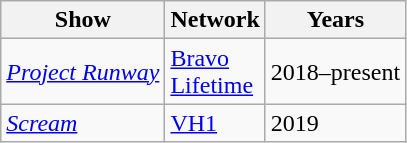<table class="wikitable">
<tr>
<th>Show</th>
<th>Network</th>
<th>Years</th>
</tr>
<tr>
<td><em><a href='#'>Project Runway</a></em></td>
<td><a href='#'>Bravo</a><br><a href='#'>Lifetime</a></td>
<td>2018–present</td>
</tr>
<tr>
<td><em><a href='#'>Scream</a></em></td>
<td><a href='#'>VH1</a></td>
<td>2019</td>
</tr>
</table>
